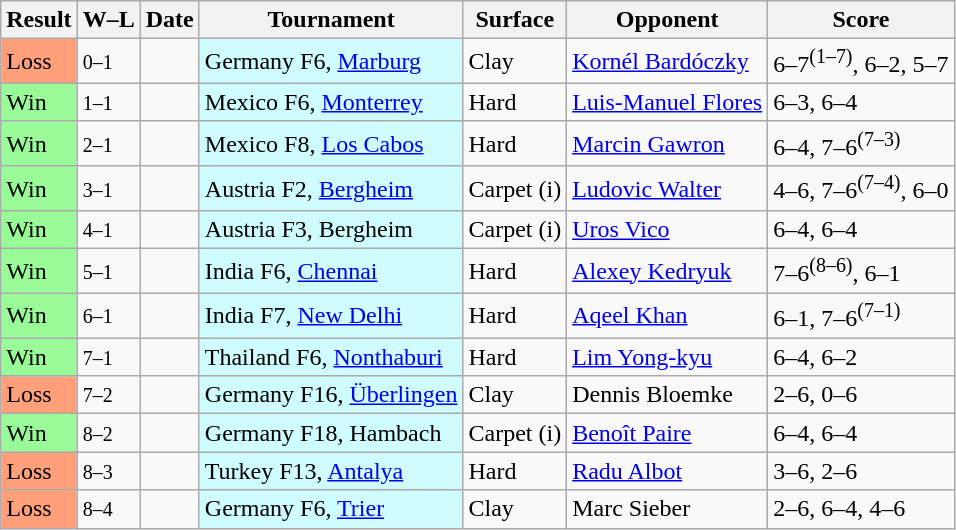<table class="sortable wikitable">
<tr>
<th>Result</th>
<th class="unsortable">W–L</th>
<th>Date</th>
<th>Tournament</th>
<th>Surface</th>
<th>Opponent</th>
<th class="unsortable">Score</th>
</tr>
<tr>
<td bgcolor=FFA07A>Loss</td>
<td><small>0–1</small></td>
<td></td>
<td bgcolor=cffcff>Germany F6, <a href='#'>Marburg</a></td>
<td>Clay</td>
<td> <a href='#'>Kornél Bardóczky</a></td>
<td>6–7<sup>(1–7)</sup>, 6–2, 5–7</td>
</tr>
<tr>
<td bgcolor=98fb98>Win</td>
<td><small>1–1</small></td>
<td></td>
<td bgcolor=cffcff>Mexico F6, <a href='#'>Monterrey</a></td>
<td>Hard</td>
<td> <a href='#'>Luis-Manuel Flores</a></td>
<td>6–3, 6–4</td>
</tr>
<tr>
<td bgcolor=98fb98>Win</td>
<td><small>2–1</small></td>
<td></td>
<td bgcolor=cffcff>Mexico F8, <a href='#'>Los Cabos</a></td>
<td>Hard</td>
<td> <a href='#'>Marcin Gawron</a></td>
<td>6–4, 7–6<sup>(7–3)</sup></td>
</tr>
<tr>
<td bgcolor=98fb98>Win</td>
<td><small>3–1</small></td>
<td></td>
<td bgcolor=cffcff>Austria F2, <a href='#'>Bergheim</a></td>
<td>Carpet (i)</td>
<td> <a href='#'>Ludovic Walter</a></td>
<td>4–6, 7–6<sup>(7–4)</sup>, 6–0</td>
</tr>
<tr>
<td bgcolor=98fb98>Win</td>
<td><small>4–1</small></td>
<td></td>
<td bgcolor=cffcff>Austria F3, Bergheim</td>
<td>Carpet (i)</td>
<td> <a href='#'>Uros Vico</a></td>
<td>6–4, 6–4</td>
</tr>
<tr>
<td bgcolor=98fb98>Win</td>
<td><small>5–1</small></td>
<td></td>
<td bgcolor=cffcff>India F6, <a href='#'>Chennai</a></td>
<td>Hard</td>
<td> <a href='#'>Alexey Kedryuk</a></td>
<td>7–6<sup>(8–6)</sup>, 6–1</td>
</tr>
<tr>
<td bgcolor=98fb98>Win</td>
<td><small>6–1</small></td>
<td></td>
<td bgcolor=cffcff>India F7, <a href='#'>New Delhi</a></td>
<td>Hard</td>
<td> <a href='#'>Aqeel Khan</a></td>
<td>6–1, 7–6<sup>(7–1)</sup></td>
</tr>
<tr>
<td bgcolor=98fb98>Win</td>
<td><small>7–1</small></td>
<td></td>
<td bgcolor=cffcff>Thailand F6, <a href='#'>Nonthaburi</a></td>
<td>Hard</td>
<td> <a href='#'>Lim Yong-kyu</a></td>
<td>6–4, 6–2</td>
</tr>
<tr>
<td bgcolor=FFA07A>Loss</td>
<td><small>7–2</small></td>
<td></td>
<td bgcolor=cffcff>Germany F16, <a href='#'>Überlingen</a></td>
<td>Clay</td>
<td> Dennis Bloemke</td>
<td>2–6, 0–6</td>
</tr>
<tr>
<td bgcolor=98fb98>Win</td>
<td><small>8–2</small></td>
<td></td>
<td bgcolor=cffcff>Germany F18, Hambach</td>
<td>Carpet (i)</td>
<td> <a href='#'>Benoît Paire</a></td>
<td>6–4, 6–4</td>
</tr>
<tr>
<td bgcolor=FFA07A>Loss</td>
<td><small>8–3</small></td>
<td></td>
<td bgcolor=cffcff>Turkey F13, <a href='#'>Antalya</a></td>
<td>Hard</td>
<td> <a href='#'>Radu Albot</a></td>
<td>3–6, 2–6</td>
</tr>
<tr>
<td bgcolor=FFA07A>Loss</td>
<td><small>8–4</small></td>
<td></td>
<td bgcolor=cffcff>Germany F6, <a href='#'>Trier</a></td>
<td>Clay</td>
<td> Marc Sieber</td>
<td>2–6, 6–4, 4–6</td>
</tr>
</table>
